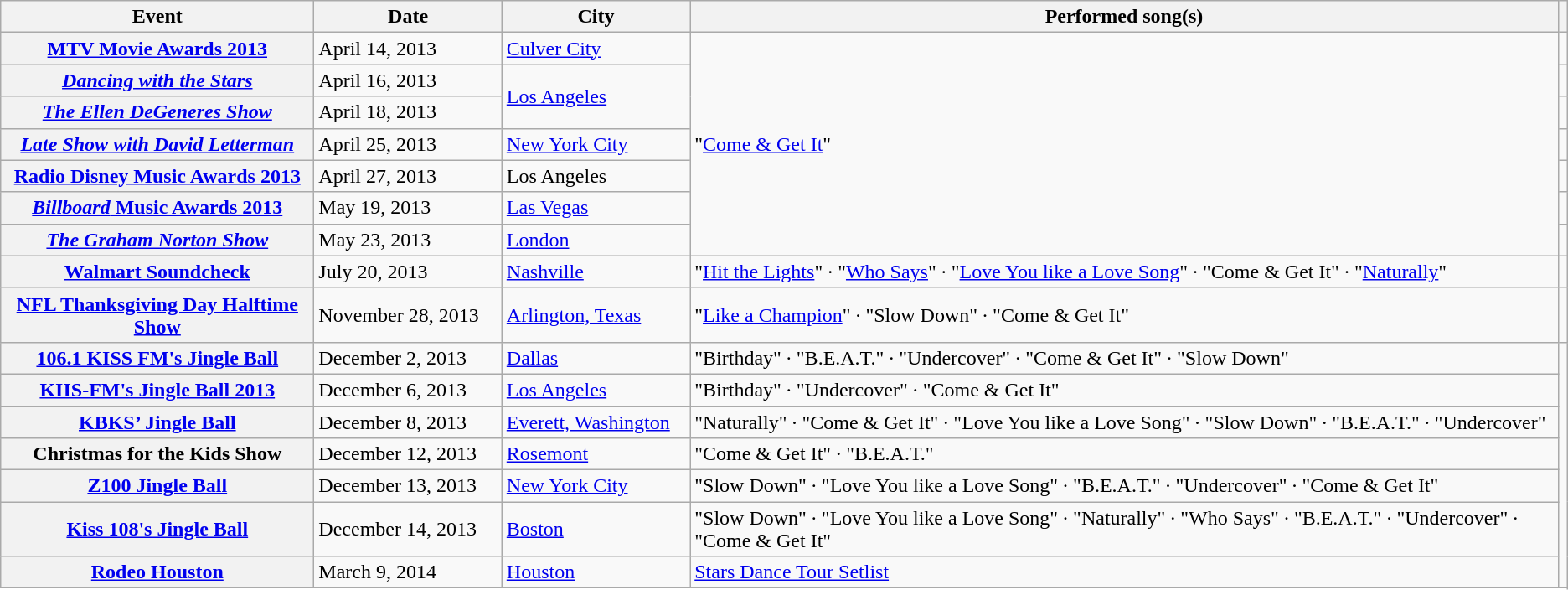<table class="wikitable sortable plainrowheaders">
<tr>
<th style="width:20%;">Event</th>
<th style="width:12%;">Date</th>
<th style="width:12%;">City</th>
<th>Performed song(s)</th>
<th scope="col" class=""></th>
</tr>
<tr>
<th scope="row"><a href='#'>MTV Movie Awards 2013</a></th>
<td>April 14, 2013</td>
<td><a href='#'>Culver City</a></td>
<td rowspan="7">"<a href='#'>Come & Get It</a>"</td>
<td style="text-align:center;"></td>
</tr>
<tr>
<th scope="row"><em><a href='#'>Dancing with the Stars</a></em></th>
<td>April 16, 2013</td>
<td rowspan="2"><a href='#'>Los Angeles</a></td>
<td style="text-align:center;"></td>
</tr>
<tr>
<th scope="row"><em><a href='#'>The Ellen DeGeneres Show</a></em></th>
<td>April 18, 2013</td>
<td style="text-align:center;"></td>
</tr>
<tr>
<th scope="row"><em><a href='#'>Late Show with David Letterman</a></em></th>
<td>April 25, 2013</td>
<td><a href='#'>New York City</a></td>
<td style="text-align:center;"></td>
</tr>
<tr>
<th scope="row"><a href='#'>Radio Disney Music Awards 2013</a></th>
<td>April 27, 2013</td>
<td>Los Angeles</td>
<td style="text-align:center;"></td>
</tr>
<tr>
<th scope="row"><a href='#'><em>Billboard</em> Music Awards 2013</a></th>
<td>May 19, 2013</td>
<td><a href='#'>Las Vegas</a></td>
<td style="text-align:center;"></td>
</tr>
<tr>
<th scope="row"><em><a href='#'>The Graham Norton Show</a></em></th>
<td>May 23, 2013</td>
<td><a href='#'>London</a></td>
<td style="text-align:center;"></td>
</tr>
<tr>
<th scope="row"><a href='#'>Walmart Soundcheck</a></th>
<td>July 20, 2013</td>
<td><a href='#'>Nashville</a></td>
<td>"<a href='#'>Hit the Lights</a>" · "<a href='#'>Who Says</a>" · "<a href='#'>Love You like a Love Song</a>" · "Come & Get It" · "<a href='#'>Naturally</a>"</td>
<td style="text-align:center;"></td>
</tr>
<tr>
<th scope="row"><a href='#'>NFL Thanksgiving Day Halftime Show</a></th>
<td>November 28, 2013</td>
<td><a href='#'>Arlington, Texas</a></td>
<td>"<a href='#'>Like a Champion</a>" · "Slow Down" · "Come & Get It"</td>
<td style="text-align:center;"></td>
</tr>
<tr>
<th scope="row"><a href='#'>106.1 KISS FM's Jingle Ball</a></th>
<td>December 2, 2013</td>
<td><a href='#'>Dallas</a></td>
<td>"Birthday" · "B.E.A.T." · "Undercover" · "Come & Get It" · "Slow Down"</td>
</tr>
<tr>
<th scope="row"><a href='#'>KIIS-FM's Jingle Ball 2013</a></th>
<td>December 6, 2013</td>
<td><a href='#'>Los Angeles</a></td>
<td>"Birthday" · "Undercover" · "Come & Get It"</td>
</tr>
<tr>
<th scope="row"><a href='#'>KBKS’ Jingle Ball</a></th>
<td>December 8, 2013</td>
<td><a href='#'>Everett, Washington</a></td>
<td>"Naturally" · "Come & Get It" · "Love You like a Love Song" · "Slow Down" · "B.E.A.T." · "Undercover"</td>
</tr>
<tr>
<th scope="row">Christmas for the Kids Show</th>
<td>December 12, 2013</td>
<td><a href='#'>Rosemont</a></td>
<td>"Come & Get It" · "B.E.A.T."</td>
</tr>
<tr>
<th scope="row"><a href='#'>Z100 Jingle Ball</a></th>
<td>December 13, 2013</td>
<td><a href='#'>New York City</a></td>
<td>"Slow Down" · "Love You like a Love Song" · "B.E.A.T." · "Undercover" · "Come & Get It"</td>
</tr>
<tr>
<th scope="row"><a href='#'>Kiss 108's Jingle Ball</a></th>
<td>December 14, 2013</td>
<td><a href='#'>Boston</a></td>
<td>"Slow Down" · "Love You like a Love Song" · "Naturally" · "Who Says" · "B.E.A.T." · "Undercover" · "Come & Get It"</td>
</tr>
<tr>
<th scope="row"><a href='#'>Rodeo Houston</a></th>
<td>March 9, 2014</td>
<td><a href='#'>Houston</a></td>
<td><a href='#'>Stars Dance Tour Setlist</a></td>
</tr>
<tr>
</tr>
</table>
